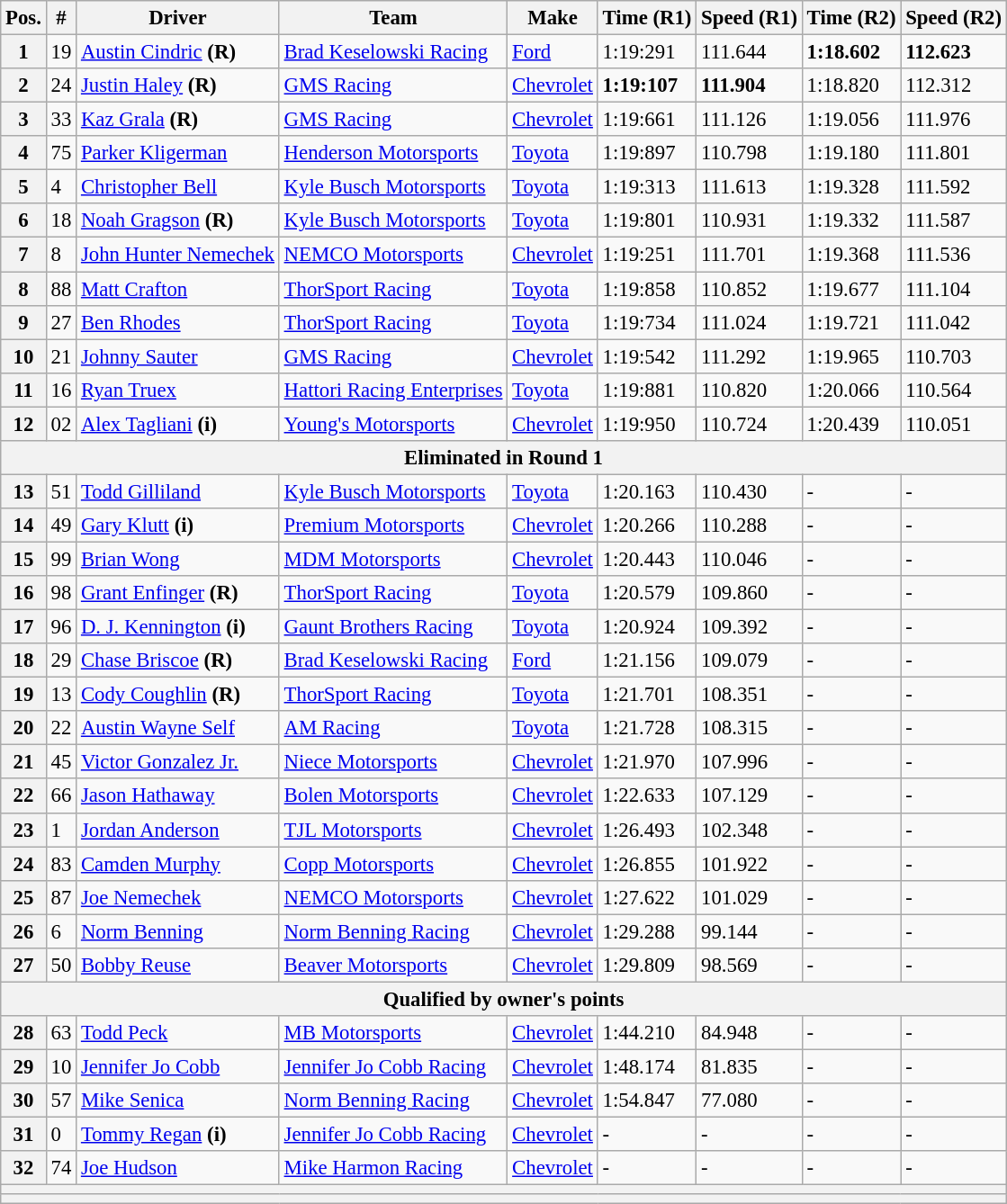<table class="wikitable" style="font-size:95%">
<tr>
<th>Pos.</th>
<th>#</th>
<th>Driver</th>
<th>Team</th>
<th>Make</th>
<th>Time (R1)</th>
<th>Speed (R1)</th>
<th>Time (R2)</th>
<th>Speed (R2)</th>
</tr>
<tr>
<th>1</th>
<td>19</td>
<td><a href='#'>Austin Cindric</a> <strong>(R)</strong></td>
<td><a href='#'>Brad Keselowski Racing</a></td>
<td><a href='#'>Ford</a></td>
<td>1:19:291</td>
<td>111.644</td>
<td><strong>1:18.602</strong></td>
<td><strong>112.623</strong></td>
</tr>
<tr>
<th>2</th>
<td>24</td>
<td><a href='#'>Justin Haley</a> <strong>(R)</strong></td>
<td><a href='#'>GMS Racing</a></td>
<td><a href='#'>Chevrolet</a></td>
<td><strong>1:19:107</strong></td>
<td><strong>111.904</strong></td>
<td>1:18.820</td>
<td>112.312</td>
</tr>
<tr>
<th>3</th>
<td>33</td>
<td><a href='#'>Kaz Grala</a> <strong>(R)</strong></td>
<td><a href='#'>GMS Racing</a></td>
<td><a href='#'>Chevrolet</a></td>
<td>1:19:661</td>
<td>111.126</td>
<td>1:19.056</td>
<td>111.976</td>
</tr>
<tr>
<th>4</th>
<td>75</td>
<td><a href='#'>Parker Kligerman</a></td>
<td><a href='#'>Henderson Motorsports</a></td>
<td><a href='#'>Toyota</a></td>
<td>1:19:897</td>
<td>110.798</td>
<td>1:19.180</td>
<td>111.801</td>
</tr>
<tr>
<th>5</th>
<td>4</td>
<td><a href='#'>Christopher Bell</a></td>
<td><a href='#'>Kyle Busch Motorsports</a></td>
<td><a href='#'>Toyota</a></td>
<td>1:19:313</td>
<td>111.613</td>
<td>1:19.328</td>
<td>111.592</td>
</tr>
<tr>
<th>6</th>
<td>18</td>
<td><a href='#'>Noah Gragson</a> <strong>(R)</strong></td>
<td><a href='#'>Kyle Busch Motorsports</a></td>
<td><a href='#'>Toyota</a></td>
<td>1:19:801</td>
<td>110.931</td>
<td>1:19.332</td>
<td>111.587</td>
</tr>
<tr>
<th>7</th>
<td>8</td>
<td><a href='#'>John Hunter Nemechek</a></td>
<td><a href='#'>NEMCO Motorsports</a></td>
<td><a href='#'>Chevrolet</a></td>
<td>1:19:251</td>
<td>111.701</td>
<td>1:19.368</td>
<td>111.536</td>
</tr>
<tr>
<th>8</th>
<td>88</td>
<td><a href='#'>Matt Crafton</a></td>
<td><a href='#'>ThorSport Racing</a></td>
<td><a href='#'>Toyota</a></td>
<td>1:19:858</td>
<td>110.852</td>
<td>1:19.677</td>
<td>111.104</td>
</tr>
<tr>
<th>9</th>
<td>27</td>
<td><a href='#'>Ben Rhodes</a></td>
<td><a href='#'>ThorSport Racing</a></td>
<td><a href='#'>Toyota</a></td>
<td>1:19:734</td>
<td>111.024</td>
<td>1:19.721</td>
<td>111.042</td>
</tr>
<tr>
<th>10</th>
<td>21</td>
<td><a href='#'>Johnny Sauter</a></td>
<td><a href='#'>GMS Racing</a></td>
<td><a href='#'>Chevrolet</a></td>
<td>1:19:542</td>
<td>111.292</td>
<td>1:19.965</td>
<td>110.703</td>
</tr>
<tr>
<th>11</th>
<td>16</td>
<td><a href='#'>Ryan Truex</a></td>
<td><a href='#'>Hattori Racing Enterprises</a></td>
<td><a href='#'>Toyota</a></td>
<td>1:19:881</td>
<td>110.820</td>
<td>1:20.066</td>
<td>110.564</td>
</tr>
<tr>
<th>12</th>
<td>02</td>
<td><a href='#'>Alex Tagliani</a> <strong>(i)</strong></td>
<td><a href='#'>Young's Motorsports</a></td>
<td><a href='#'>Chevrolet</a></td>
<td>1:19:950</td>
<td>110.724</td>
<td>1:20.439</td>
<td>110.051</td>
</tr>
<tr>
<th colspan="9">Eliminated in Round 1</th>
</tr>
<tr>
<th>13</th>
<td>51</td>
<td><a href='#'>Todd Gilliland</a></td>
<td><a href='#'>Kyle Busch Motorsports</a></td>
<td><a href='#'>Toyota</a></td>
<td>1:20.163</td>
<td>110.430</td>
<td>-</td>
<td>-</td>
</tr>
<tr>
<th>14</th>
<td>49</td>
<td><a href='#'>Gary Klutt</a> <strong>(i)</strong></td>
<td><a href='#'>Premium Motorsports</a></td>
<td><a href='#'>Chevrolet</a></td>
<td>1:20.266</td>
<td>110.288</td>
<td>-</td>
<td>-</td>
</tr>
<tr>
<th>15</th>
<td>99</td>
<td><a href='#'>Brian Wong</a></td>
<td><a href='#'>MDM Motorsports</a></td>
<td><a href='#'>Chevrolet</a></td>
<td>1:20.443</td>
<td>110.046</td>
<td>-</td>
<td>-</td>
</tr>
<tr>
<th>16</th>
<td>98</td>
<td><a href='#'>Grant Enfinger</a> <strong>(R)</strong></td>
<td><a href='#'>ThorSport Racing</a></td>
<td><a href='#'>Toyota</a></td>
<td>1:20.579</td>
<td>109.860</td>
<td>-</td>
<td>-</td>
</tr>
<tr>
<th>17</th>
<td>96</td>
<td><a href='#'>D. J. Kennington</a> <strong>(i)</strong></td>
<td><a href='#'>Gaunt Brothers Racing</a></td>
<td><a href='#'>Toyota</a></td>
<td>1:20.924</td>
<td>109.392</td>
<td>-</td>
<td>-</td>
</tr>
<tr>
<th>18</th>
<td>29</td>
<td><a href='#'>Chase Briscoe</a> <strong>(R)</strong></td>
<td><a href='#'>Brad Keselowski Racing</a></td>
<td><a href='#'>Ford</a></td>
<td>1:21.156</td>
<td>109.079</td>
<td>-</td>
<td>-</td>
</tr>
<tr>
<th>19</th>
<td>13</td>
<td><a href='#'>Cody Coughlin</a> <strong>(R)</strong></td>
<td><a href='#'>ThorSport Racing</a></td>
<td><a href='#'>Toyota</a></td>
<td>1:21.701</td>
<td>108.351</td>
<td>-</td>
<td>-</td>
</tr>
<tr>
<th>20</th>
<td>22</td>
<td><a href='#'>Austin Wayne Self</a></td>
<td><a href='#'>AM Racing</a></td>
<td><a href='#'>Toyota</a></td>
<td>1:21.728</td>
<td>108.315</td>
<td>-</td>
<td>-</td>
</tr>
<tr>
<th>21</th>
<td>45</td>
<td><a href='#'>Victor Gonzalez Jr.</a></td>
<td><a href='#'>Niece Motorsports</a></td>
<td><a href='#'>Chevrolet</a></td>
<td>1:21.970</td>
<td>107.996</td>
<td>-</td>
<td>-</td>
</tr>
<tr>
<th>22</th>
<td>66</td>
<td><a href='#'>Jason Hathaway</a></td>
<td><a href='#'>Bolen Motorsports</a></td>
<td><a href='#'>Chevrolet</a></td>
<td>1:22.633</td>
<td>107.129</td>
<td>-</td>
<td>-</td>
</tr>
<tr>
<th>23</th>
<td>1</td>
<td><a href='#'>Jordan Anderson</a></td>
<td><a href='#'>TJL Motorsports</a></td>
<td><a href='#'>Chevrolet</a></td>
<td>1:26.493</td>
<td>102.348</td>
<td>-</td>
<td>-</td>
</tr>
<tr>
<th>24</th>
<td>83</td>
<td><a href='#'>Camden Murphy</a></td>
<td><a href='#'>Copp Motorsports</a></td>
<td><a href='#'>Chevrolet</a></td>
<td>1:26.855</td>
<td>101.922</td>
<td>-</td>
<td>-</td>
</tr>
<tr>
<th>25</th>
<td>87</td>
<td><a href='#'>Joe Nemechek</a></td>
<td><a href='#'>NEMCO Motorsports</a></td>
<td><a href='#'>Chevrolet</a></td>
<td>1:27.622</td>
<td>101.029</td>
<td>-</td>
<td>-</td>
</tr>
<tr>
<th>26</th>
<td>6</td>
<td><a href='#'>Norm Benning</a></td>
<td><a href='#'>Norm Benning Racing</a></td>
<td><a href='#'>Chevrolet</a></td>
<td>1:29.288</td>
<td>99.144</td>
<td>-</td>
<td>-</td>
</tr>
<tr>
<th>27</th>
<td>50</td>
<td><a href='#'>Bobby Reuse</a></td>
<td><a href='#'>Beaver Motorsports</a></td>
<td><a href='#'>Chevrolet</a></td>
<td>1:29.809</td>
<td>98.569</td>
<td>-</td>
<td>-</td>
</tr>
<tr>
<th colspan="9">Qualified by owner's points</th>
</tr>
<tr>
<th>28</th>
<td>63</td>
<td><a href='#'>Todd Peck</a></td>
<td><a href='#'>MB Motorsports</a></td>
<td><a href='#'>Chevrolet</a></td>
<td>1:44.210</td>
<td>84.948</td>
<td>-</td>
<td>-</td>
</tr>
<tr>
<th>29</th>
<td>10</td>
<td><a href='#'>Jennifer Jo Cobb</a></td>
<td><a href='#'>Jennifer Jo Cobb Racing</a></td>
<td><a href='#'>Chevrolet</a></td>
<td>1:48.174</td>
<td>81.835</td>
<td>-</td>
<td>-</td>
</tr>
<tr>
<th>30</th>
<td>57</td>
<td><a href='#'>Mike Senica</a></td>
<td><a href='#'>Norm Benning Racing</a></td>
<td><a href='#'>Chevrolet</a></td>
<td>1:54.847</td>
<td>77.080</td>
<td>-</td>
<td>-</td>
</tr>
<tr>
<th>31</th>
<td>0</td>
<td><a href='#'>Tommy Regan</a> <strong>(i)</strong></td>
<td><a href='#'>Jennifer Jo Cobb Racing</a></td>
<td><a href='#'>Chevrolet</a></td>
<td>-</td>
<td>-</td>
<td>-</td>
<td>-</td>
</tr>
<tr>
<th>32</th>
<td>74</td>
<td><a href='#'>Joe Hudson</a></td>
<td><a href='#'>Mike Harmon Racing</a></td>
<td><a href='#'>Chevrolet</a></td>
<td>-</td>
<td>-</td>
<td>-</td>
<td>-</td>
</tr>
<tr>
<th colspan="9"></th>
</tr>
<tr>
<th colspan="9"></th>
</tr>
</table>
